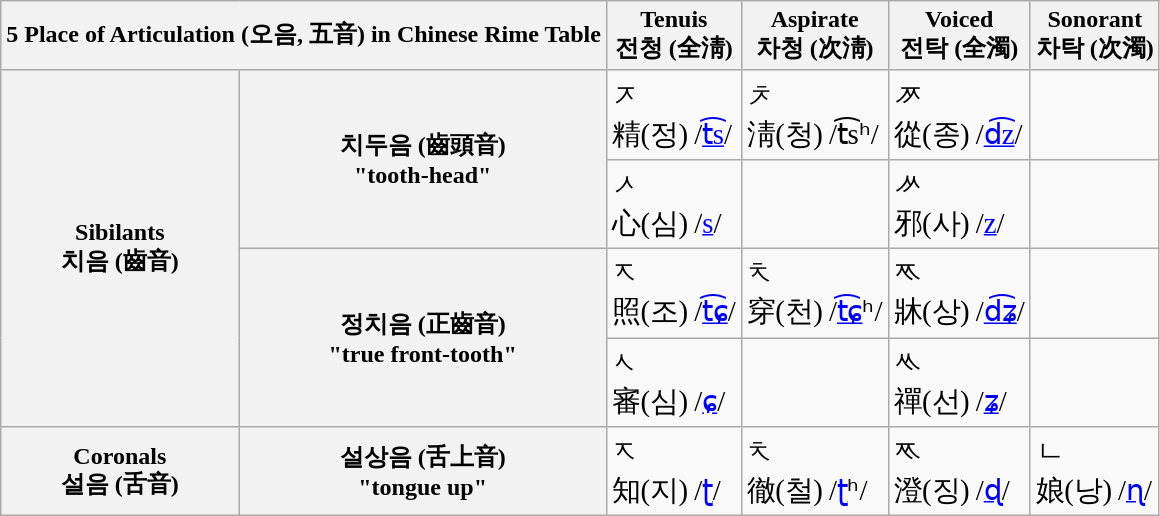<table class="wikitable">
<tr>
<th colspan="2">5 Place of Articulation (오음, 五音) in Chinese Rime Table</th>
<th>Tenuis<br>전청 (全淸)</th>
<th>Aspirate<br>차청 (次淸)</th>
<th>Voiced<br>전탁 (全濁)</th>
<th>Sonorant<br>차탁 (次濁)</th>
</tr>
<tr>
<th rowspan="4">Sibilants<br>치음 (齒音)</th>
<th rowspan="2">치두음 (齒頭音)<br>"tooth-head"</th>
<td><big>ᅎ</big><br><big>精(정)</big> <big>/<a href='#'>t͡s</a>/</big></td>
<td><big>ᅔ</big><br><big>淸(청)</big> <big>/t͡sʰ/</big></td>
<td><big>ᅏ</big><br><big>從(종)</big> <big>/<a href='#'>d͡z</a>/</big></td>
<td></td>
</tr>
<tr>
<td><big>ᄼ</big><br><big>心(심)</big> <big>/<a href='#'>s</a>/</big></td>
<td></td>
<td><big>ᄽ</big><br><big>邪(사)</big> <big>/<a href='#'>z</a>/</big></td>
<td></td>
</tr>
<tr>
<th rowspan="2">정치음 (正齒音)<br>"true front-tooth"</th>
<td><big>ᅐ</big><br><big>照(조)</big> <big>/<a href='#'>t͡ɕ</a>/</big></td>
<td><big>ᅕ</big><br><big>穿(천)</big> <big>/<a href='#'>t͡ɕ</a>ʰ/</big></td>
<td><big>ᅑ</big><br><big>牀(상)</big> <big>/<a href='#'>d͡ʑ</a>/</big></td>
<td></td>
</tr>
<tr>
<td><big>ᄾ</big><br><big>審(심)</big> <big>/<a href='#'>ɕ</a>/</big></td>
<td></td>
<td><big>ᄿ</big><br><big>禪(선)</big> <big>/<a href='#'>ʑ</a>/</big></td>
<td></td>
</tr>
<tr>
<th>Coronals<br>설음 (舌音)</th>
<th>설상음 (舌上音)<br>"tongue up"</th>
<td><big>ᅐ</big><br><big>知(지)</big> <big>/<a href='#'>ʈ</a>/</big></td>
<td><big>ᅕ</big><br><big>徹(철)</big> <big>/<a href='#'>ʈ</a>ʰ/</big></td>
<td><big>ᅑ</big><br><big>澄(징)</big> <big>/<a href='#'>ɖ</a>/</big></td>
<td><big>ㄴ</big><br><big>娘(낭)</big> <big>/<a href='#'>ɳ</a>/</big></td>
</tr>
</table>
